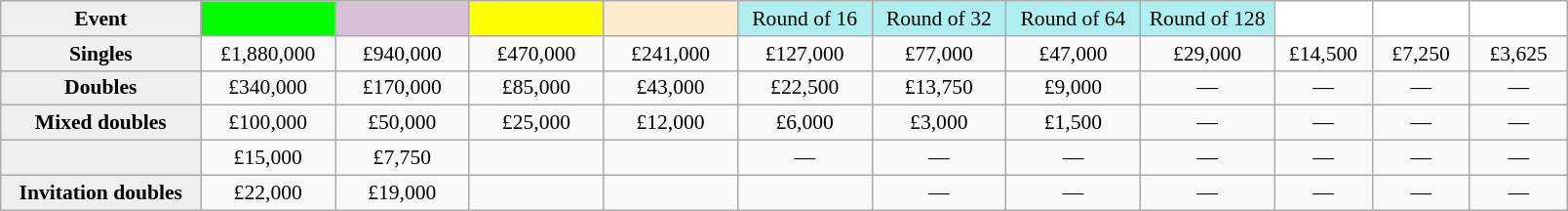<table class=wikitable style="font-size:90%;text-align:center">
<tr>
<td style="width:130px; background:#efefef;"><strong>Event</strong></td>
<td style="width:85px; background:lime;"><strong></strong></td>
<td style="width:85px; background:thistle;"></td>
<td style="width:85px; background:#ff0;"></td>
<td style="width:85px; background:#ffebcd;"></td>
<td style="width:85px; background:#afeeee;">Round of 16</td>
<td style="width:85px; background:#afeeee;">Round of 32</td>
<td style="width:85px; background:#afeeee;">Round of 64</td>
<td style="width:85px; background:#afeeee;">Round of 128</td>
<td style="width:60px; background:#ffffff;"></td>
<td style="width:60px; background:#ffffff;"></td>
<td style="width:60px; background:#ffffff;"></td>
</tr>
<tr>
<td style="background:#efefef;"><strong>Singles</strong></td>
<td>£1,880,000</td>
<td>£940,000</td>
<td>£470,000</td>
<td>£241,000</td>
<td>£127,000</td>
<td>£77,000</td>
<td>£47,000</td>
<td>£29,000</td>
<td>£14,500</td>
<td>£7,250</td>
<td>£3,625</td>
</tr>
<tr>
<td style="background:#efefef;"><strong>Doubles</strong></td>
<td>£340,000</td>
<td>£170,000</td>
<td>£85,000</td>
<td>£43,000</td>
<td>£22,500</td>
<td>£13,750</td>
<td>£9,000</td>
<td>—</td>
<td>—</td>
<td>—</td>
<td>—</td>
</tr>
<tr>
<td style="background:#efefef;"><strong>Mixed doubles</strong></td>
<td>£100,000</td>
<td>£50,000</td>
<td>£25,000</td>
<td>£12,000</td>
<td>£6,000</td>
<td>£3,000</td>
<td>£1,500</td>
<td>—</td>
<td>—</td>
<td>—</td>
<td>—</td>
</tr>
<tr>
<td style="background:#efefef;"><strong></strong></td>
<td>£15,000</td>
<td>£7,750</td>
<td></td>
<td></td>
<td>—</td>
<td>—</td>
<td>—</td>
<td>—</td>
<td>—</td>
<td>—</td>
<td>—</td>
</tr>
<tr>
<td style="background:#efefef;"><strong>Invitation doubles</strong></td>
<td>£22,000</td>
<td>£19,000</td>
<td></td>
<td></td>
<td></td>
<td>—</td>
<td>—</td>
<td>—</td>
<td>—</td>
<td>—</td>
<td>—</td>
</tr>
</table>
